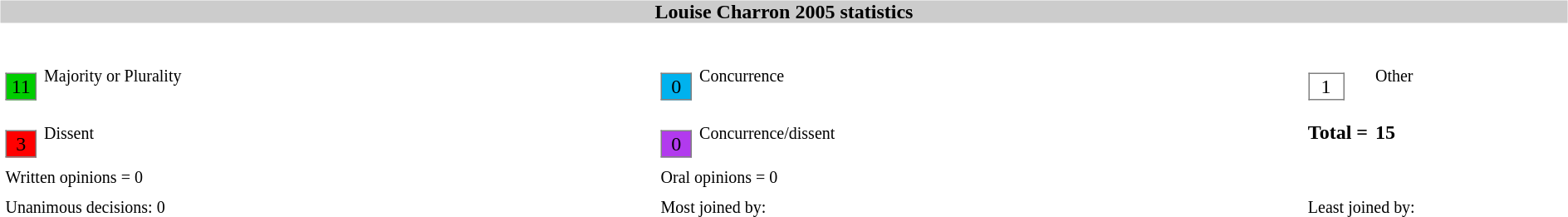<table width=100%>
<tr>
<td><br><table width=100% align=center cellpadding=0 cellspacing=0>
<tr>
<th bgcolor=#CCCCCC>Louise Charron 2005 statistics</th>
</tr>
<tr>
<td><br><table width=100% cellpadding="2" cellspacing="2" border="0"width=25px>
<tr>
<td><br><table border="1" style="border-collapse:collapse;">
<tr>
<td align=center bgcolor=#00CD00 width=25px>11</td>
</tr>
</table>
</td>
<td><small>Majority or Plurality</small></td>
<td width=25px><br><table border="1" style="border-collapse:collapse;">
<tr>
<td align=center width=25px bgcolor=#00B2EE>0</td>
</tr>
</table>
</td>
<td><small>Concurrence</small></td>
<td width=25px><br><table border="1" style="border-collapse:collapse;">
<tr>
<td align=center width=25px bgcolor=white>1</td>
</tr>
</table>
</td>
<td><small>Other</small></td>
</tr>
<tr>
<td width=25px><br><table border="1" style="border-collapse:collapse;">
<tr>
<td align=center width=25px bgcolor=red>3</td>
</tr>
</table>
</td>
<td><small>Dissent</small></td>
<td width=25px><br><table border="1" style="border-collapse:collapse;">
<tr>
<td align=center width=25px bgcolor=#B23AEE>0</td>
</tr>
</table>
</td>
<td><small>Concurrence/dissent</small></td>
<td white-space: nowrap><strong>Total = </strong></td>
<td><strong>15</strong></td>
</tr>
<tr>
<td colspan=2><small>Written opinions = 0</small></td>
<td colspan=2><small>Oral opinions = 0</small></td>
</tr>
<tr>
<td white-space: nowrap colspan=2 valign=top><small> Unanimous decisions: 0</small></td>
<td colspan=2 valign=top><small>  Most joined by:</small></td>
<td colspan=2 valign=top><small>  Least joined by:</small></td>
</tr>
</table>
</td>
</tr>
</table>
</td>
</tr>
</table>
